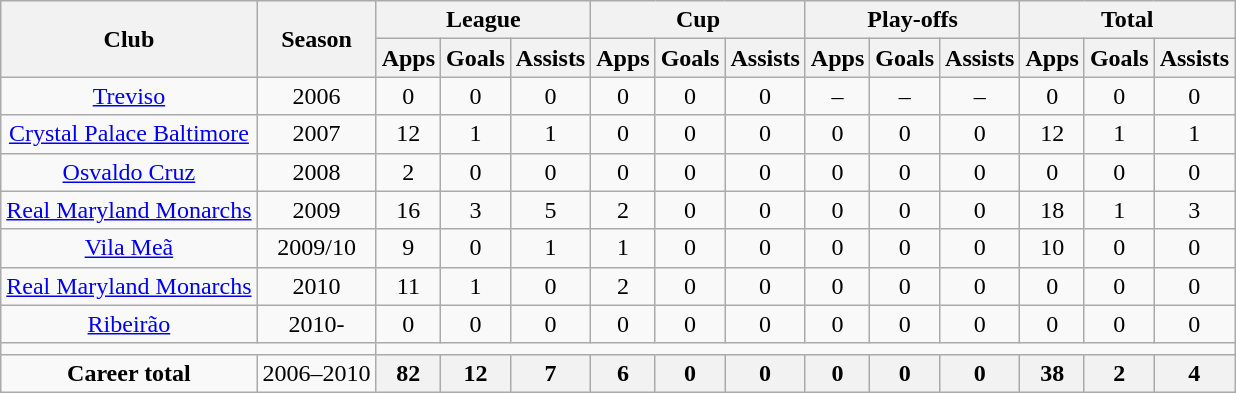<table class="wikitable" style="text-align: center;">
<tr>
<th rowspan="2">Club</th>
<th rowspan="2">Season</th>
<th colspan="3">League</th>
<th colspan="3">Cup</th>
<th colspan="3">Play-offs</th>
<th colspan="3">Total</th>
</tr>
<tr>
<th>Apps</th>
<th>Goals</th>
<th>Assists</th>
<th>Apps</th>
<th>Goals</th>
<th>Assists</th>
<th>Apps</th>
<th>Goals</th>
<th>Assists</th>
<th>Apps</th>
<th>Goals</th>
<th>Assists</th>
</tr>
<tr>
<td><a href='#'>Treviso</a></td>
<td>2006</td>
<td>0</td>
<td>0</td>
<td>0</td>
<td>0</td>
<td>0</td>
<td>0</td>
<td>–</td>
<td>–</td>
<td>–</td>
<td>0</td>
<td>0</td>
<td>0</td>
</tr>
<tr>
<td><a href='#'>Crystal Palace Baltimore</a></td>
<td>2007</td>
<td>12</td>
<td>1</td>
<td>1</td>
<td>0</td>
<td>0</td>
<td>0</td>
<td>0</td>
<td>0</td>
<td>0</td>
<td>12</td>
<td>1</td>
<td>1</td>
</tr>
<tr>
<td><a href='#'>Osvaldo Cruz</a></td>
<td>2008</td>
<td>2</td>
<td>0</td>
<td>0</td>
<td>0</td>
<td>0</td>
<td>0</td>
<td>0</td>
<td>0</td>
<td>0</td>
<td>0</td>
<td>0</td>
<td>0</td>
</tr>
<tr>
<td><a href='#'>Real Maryland Monarchs</a></td>
<td>2009</td>
<td>16</td>
<td>3</td>
<td>5</td>
<td>2</td>
<td>0</td>
<td>0</td>
<td>0</td>
<td>0</td>
<td>0</td>
<td>18</td>
<td>1</td>
<td>3</td>
</tr>
<tr>
<td><a href='#'>Vila Meã</a></td>
<td>2009/10</td>
<td>9</td>
<td>0</td>
<td>1</td>
<td>1</td>
<td>0</td>
<td>0</td>
<td>0</td>
<td>0</td>
<td>0</td>
<td>10</td>
<td>0</td>
<td>0</td>
</tr>
<tr>
<td><a href='#'>Real Maryland Monarchs</a></td>
<td>2010</td>
<td>11</td>
<td>1</td>
<td>0</td>
<td>2</td>
<td>0</td>
<td>0</td>
<td>0</td>
<td>0</td>
<td>0</td>
<td>0</td>
<td>0</td>
<td>0</td>
</tr>
<tr>
<td><a href='#'>Ribeirão</a></td>
<td>2010-</td>
<td>0</td>
<td>0</td>
<td>0</td>
<td>0</td>
<td>0</td>
<td>0</td>
<td>0</td>
<td>0</td>
<td>0</td>
<td>0</td>
<td>0</td>
<td>0</td>
</tr>
<tr>
<td colspan="2"></td>
</tr>
<tr>
<td><strong>Career total</strong></td>
<td>2006–2010</td>
<th>82</th>
<th>12</th>
<th>7</th>
<th>6</th>
<th>0</th>
<th>0</th>
<th>0</th>
<th>0</th>
<th>0</th>
<th>38</th>
<th>2</th>
<th>4</th>
</tr>
</table>
